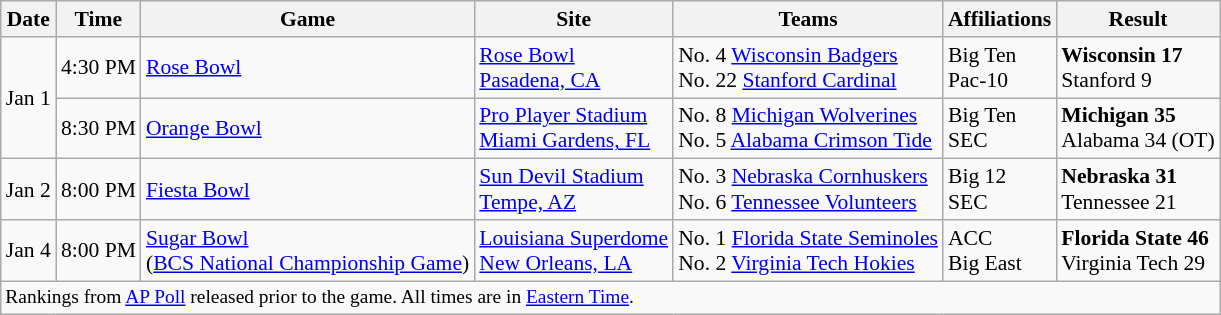<table class="wikitable" style="font-size:90%;"| ->
<tr>
<th>Date</th>
<th>Time</th>
<th>Game</th>
<th>Site</th>
<th>Teams</th>
<th>Affiliations</th>
<th>Result</th>
</tr>
<tr>
<td rowspan=2>Jan 1</td>
<td>4:30 PM</td>
<td><a href='#'>Rose Bowl</a></td>
<td><a href='#'>Rose Bowl</a><br><a href='#'>Pasadena, CA</a></td>
<td>No. 4 <a href='#'>Wisconsin Badgers</a><br>No. 22 <a href='#'>Stanford Cardinal</a></td>
<td>Big Ten<br>Pac-10</td>
<td><strong>Wisconsin 17</strong><br>Stanford 9</td>
</tr>
<tr>
<td>8:30 PM</td>
<td><a href='#'>Orange Bowl</a></td>
<td><a href='#'>Pro Player Stadium</a><br><a href='#'>Miami Gardens, FL</a></td>
<td>No. 8 <a href='#'>Michigan Wolverines</a><br>No. 5 <a href='#'>Alabama Crimson Tide</a></td>
<td>Big Ten<br>SEC</td>
<td><strong>Michigan 35</strong><br>Alabama 34 (OT)</td>
</tr>
<tr>
<td>Jan 2</td>
<td>8:00 PM</td>
<td><a href='#'>Fiesta Bowl</a></td>
<td><a href='#'>Sun Devil Stadium</a><br><a href='#'>Tempe, AZ</a></td>
<td>No. 3 <a href='#'>Nebraska Cornhuskers</a><br>No. 6 <a href='#'>Tennessee Volunteers</a></td>
<td>Big 12<br>SEC</td>
<td><strong>Nebraska 31</strong><br>Tennessee 21</td>
</tr>
<tr>
<td>Jan 4</td>
<td>8:00 PM</td>
<td><a href='#'>Sugar Bowl</a> <br> (<a href='#'>BCS National Championship Game</a>)</td>
<td><a href='#'>Louisiana Superdome</a><br><a href='#'>New Orleans, LA</a></td>
<td>No. 1 <a href='#'>Florida State Seminoles</a><br>No. 2 <a href='#'>Virginia Tech Hokies</a></td>
<td>ACC<br>Big East</td>
<td><strong>Florida State 46</strong><br>Virginia Tech 29</td>
</tr>
<tr>
<td colspan=8 style="font-size:90%;">Rankings from <a href='#'>AP Poll</a> released prior to the game. All times are in <a href='#'>Eastern Time</a>.</td>
</tr>
</table>
